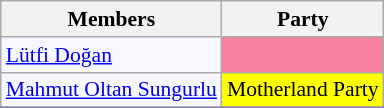<table class=wikitable style="border:1px solid #8888aa; background-color:#f7f8ff; padding:0px; font-size:90%;">
<tr>
<th>Members</th>
<th>Party</th>
</tr>
<tr>
<td><a href='#'>Lütfi Doğan</a></td>
<td style="background: #F7819F"></td>
</tr>
<tr>
<td><a href='#'>Mahmut Oltan Sungurlu</a></td>
<td style="background: #ffff00">Motherland Party</td>
</tr>
<tr>
</tr>
</table>
